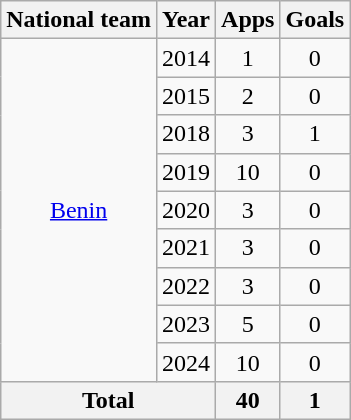<table class=wikitable style="text-align: center">
<tr>
<th>National team</th>
<th>Year</th>
<th>Apps</th>
<th>Goals</th>
</tr>
<tr>
<td rowspan="9"><a href='#'>Benin</a></td>
<td>2014</td>
<td>1</td>
<td>0</td>
</tr>
<tr>
<td>2015</td>
<td>2</td>
<td>0</td>
</tr>
<tr>
<td>2018</td>
<td>3</td>
<td>1</td>
</tr>
<tr>
<td>2019</td>
<td>10</td>
<td>0</td>
</tr>
<tr>
<td>2020</td>
<td>3</td>
<td>0</td>
</tr>
<tr>
<td>2021</td>
<td>3</td>
<td>0</td>
</tr>
<tr>
<td>2022</td>
<td>3</td>
<td>0</td>
</tr>
<tr>
<td>2023</td>
<td>5</td>
<td>0</td>
</tr>
<tr>
<td>2024</td>
<td>10</td>
<td>0</td>
</tr>
<tr>
<th colspan="2">Total</th>
<th>40</th>
<th>1</th>
</tr>
</table>
